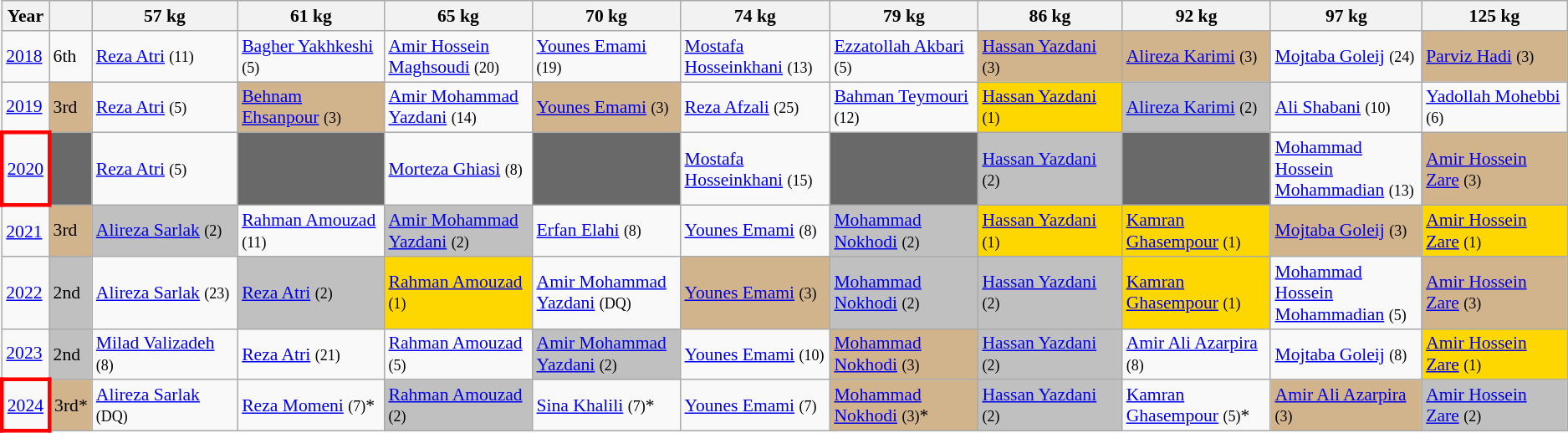<table class="wikitable" style="font-size: 90%">
<tr>
<th>Year</th>
<th></th>
<th width="10%">57 kg</th>
<th width="10%">61 kg</th>
<th width="10%">65 kg</th>
<th width="10%">70 kg</th>
<th width="10%">74 kg</th>
<th width="10%">79 kg</th>
<th width="10%">86 kg</th>
<th width="10%">92 kg</th>
<th width="10%">97 kg</th>
<th width="10%">125 kg</th>
</tr>
<tr>
<td><a href='#'>2018</a></td>
<td>6th</td>
<td><a href='#'>Reza Atri</a> <small>(11)</small></td>
<td><a href='#'>Bagher Yakhkeshi</a>  <small>(5)</small></td>
<td><a href='#'>Amir Hossein Maghsoudi</a>  <small>(20)</small></td>
<td><a href='#'>Younes Emami</a> <small>(19)</small></td>
<td><a href='#'>Mostafa Hosseinkhani</a> <small>(13)</small></td>
<td><a href='#'>Ezzatollah Akbari</a> <small>(5)</small></td>
<td bgcolor="TAN"><a href='#'>Hassan Yazdani</a> <small>(3)</small></td>
<td bgcolor="TAN"><a href='#'>Alireza Karimi</a> <small>(3)</small></td>
<td><a href='#'>Mojtaba Goleij</a> <small>(24)</small></td>
<td bgcolor="TAN"><a href='#'>Parviz Hadi</a> <small>(3)</small></td>
</tr>
<tr>
<td><a href='#'>2019</a></td>
<td bgcolor="TAN">3rd</td>
<td><a href='#'>Reza Atri</a> <small>(5)</small></td>
<td bgcolor="TAN"><a href='#'>Behnam Ehsanpour</a> <small>(3)</small></td>
<td><a href='#'>Amir Mohammad Yazdani</a> <small>(14)</small></td>
<td bgcolor="TAN"><a href='#'>Younes Emami</a> <small>(3)</small></td>
<td><a href='#'>Reza Afzali</a> <small>(25)</small></td>
<td><a href='#'>Bahman Teymouri</a> <small>(12)</small></td>
<td bgcolor="GOLD"><a href='#'>Hassan Yazdani</a> <small>(1)</small></td>
<td bgcolor="SILVER"><a href='#'>Alireza Karimi</a> <small>(2)</small></td>
<td><a href='#'>Ali Shabani</a> <small>(10)</small></td>
<td><a href='#'>Yadollah Mohebbi</a> <small>(6)</small></td>
</tr>
<tr>
<td style="border: 3px solid red"><a href='#'>2020</a></td>
<td bgcolor=DimGray></td>
<td><a href='#'>Reza Atri</a> <small>(5)</small></td>
<td bgcolor=DimGray></td>
<td><a href='#'>Morteza Ghiasi</a> <small>(8)</small></td>
<td bgcolor=DimGray></td>
<td><a href='#'>Mostafa Hosseinkhani</a> <small>(15)</small></td>
<td bgcolor=DimGray></td>
<td bgcolor="SILVER"><a href='#'>Hassan Yazdani</a> <small>(2)</small></td>
<td bgcolor=DimGray></td>
<td><a href='#'>Mohammad Hossein Mohammadian</a> <small>(13)</small></td>
<td bgcolor="TAN"><a href='#'>Amir Hossein Zare</a> <small>(3)</small></td>
</tr>
<tr>
<td><a href='#'>2021</a></td>
<td bgcolor="TAN">3rd</td>
<td bgcolor="SILVER"><a href='#'>Alireza Sarlak</a> <small>(2)</small></td>
<td><a href='#'>Rahman Amouzad</a> <small>(11)</small></td>
<td bgcolor="SILVER"><a href='#'>Amir Mohammad Yazdani</a> <small>(2)</small></td>
<td><a href='#'>Erfan Elahi</a> <small>(8)</small></td>
<td><a href='#'>Younes Emami</a> <small>(8)</small></td>
<td bgcolor="SILVER"><a href='#'>Mohammad Nokhodi</a> <small>(2)</small></td>
<td bgcolor="GOLD"><a href='#'>Hassan Yazdani</a> <small>(1)</small></td>
<td bgcolor="GOLD"><a href='#'>Kamran Ghasempour</a> <small>(1)</small></td>
<td bgcolor="TAN"><a href='#'>Mojtaba Goleij</a> <small>(3)</small></td>
<td bgcolor="GOLD"><a href='#'>Amir Hossein Zare</a> <small>(1)</small></td>
</tr>
<tr>
<td><a href='#'>2022</a></td>
<td bgcolor="SILVER">2nd</td>
<td><a href='#'>Alireza Sarlak</a> <small>(23)</small></td>
<td bgcolor="SILVER"><a href='#'>Reza Atri</a> <small>(2)</small></td>
<td bgcolor="GOLD"><a href='#'>Rahman Amouzad</a> <small>(1)</small></td>
<td><a href='#'>Amir Mohammad Yazdani</a> <small>(DQ)</small></td>
<td bgcolor="TAN"><a href='#'>Younes Emami</a> <small>(3)</small></td>
<td bgcolor="SILVER"><a href='#'>Mohammad Nokhodi</a> <small>(2)</small></td>
<td bgcolor="SILVER"><a href='#'>Hassan Yazdani</a> <small>(2)</small></td>
<td bgcolor="GOLD"><a href='#'>Kamran Ghasempour</a> <small>(1)</small></td>
<td><a href='#'>Mohammad Hossein Mohammadian</a> <small>(5)</small></td>
<td bgcolor="TAN"><a href='#'>Amir Hossein Zare</a> <small>(3)</small></td>
</tr>
<tr>
<td><a href='#'>2023</a></td>
<td bgcolor="SILVER">2nd</td>
<td><a href='#'>Milad Valizadeh</a> <small>(8)</small></td>
<td><a href='#'>Reza Atri</a> <small>(21)</small></td>
<td><a href='#'>Rahman Amouzad</a> <small>(5)</small></td>
<td bgcolor="SILVER"><a href='#'>Amir Mohammad Yazdani</a> <small>(2)</small></td>
<td><a href='#'>Younes Emami</a> <small>(10)</small></td>
<td bgcolor="TAN"><a href='#'>Mohammad Nokhodi</a> <small>(3)</small></td>
<td bgcolor="SILVER"><a href='#'>Hassan Yazdani</a> <small>(2)</small></td>
<td><a href='#'>Amir Ali Azarpira</a> <small>(8)</small></td>
<td><a href='#'>Mojtaba Goleij</a> <small>(8)</small></td>
<td bgcolor="GOLD"><a href='#'>Amir Hossein Zare</a> <small>(1)</small></td>
</tr>
<tr>
<td style="border: 3px solid red"><a href='#'>2024</a></td>
<td bgcolor="TAN">3rd*</td>
<td><a href='#'>Alireza Sarlak</a> <small>(DQ)</small></td>
<td><a href='#'>Reza Momeni</a> <small>(7)</small>*</td>
<td bgcolor="SILVER"><a href='#'>Rahman Amouzad</a> <small>(2)</small></td>
<td><a href='#'>Sina Khalili</a> <small>(7)</small>*</td>
<td><a href='#'>Younes Emami</a> <small>(7)</small></td>
<td bgcolor="TAN"><a href='#'>Mohammad Nokhodi</a> <small>(3)</small>*</td>
<td bgcolor="SILVER"><a href='#'>Hassan Yazdani</a> <small>(2)</small></td>
<td><a href='#'>Kamran Ghasempour</a> <small>(5)</small>*</td>
<td bgcolor="TAN"><a href='#'>Amir Ali Azarpira</a> <small>(3)</small></td>
<td bgcolor="SILVER"><a href='#'>Amir Hossein Zare</a> <small>(2)</small></td>
</tr>
</table>
